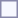<table style="border:1px solid #8888aa; background-color:#f7f8ff; padding:5px; font-size:95%; margin: 0px 12px 12px 0px;">
</table>
